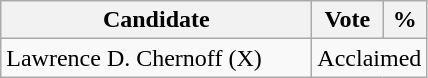<table class="wikitable">
<tr>
<th bgcolor="#DDDDFF" width="200px">Candidate</th>
<th bgcolor="#DDDDFF">Vote</th>
<th bgcolor="#DDDDFF">%</th>
</tr>
<tr>
<td>Lawrence D. Chernoff (X)</td>
<td colspan="2">Acclaimed</td>
</tr>
</table>
